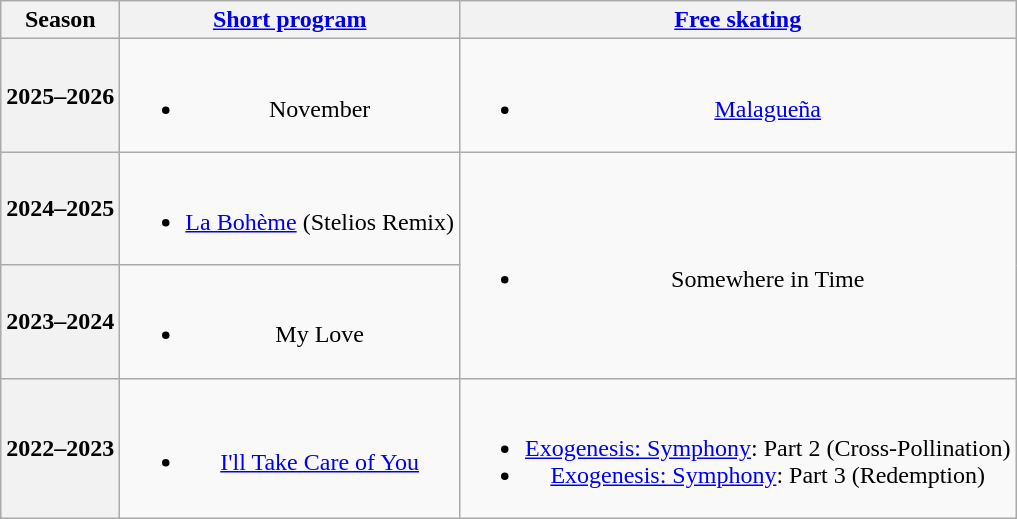<table class=wikitable style=text-align:center>
<tr>
<th>Season</th>
<th><a href='#'>Short program</a></th>
<th><a href='#'>Free skating</a></th>
</tr>
<tr>
<th>2025–2026<br></th>
<td><br><ul><li>November <br> </li></ul></td>
<td><br><ul><li><a href='#'>Malagueña</a> <br> </li></ul></td>
</tr>
<tr>
<th>2024–2025<br></th>
<td><br><ul><li><a href='#'>La Bohème</a> (Stelios Remix)<br> </li></ul></td>
<td rowspan=2><br><ul><li>Somewhere in Time<br> </li></ul></td>
</tr>
<tr>
<th>2023–2024<br></th>
<td><br><ul><li>My Love <br> </li></ul></td>
</tr>
<tr>
<th>2022–2023<br></th>
<td><br><ul><li><a href='#'>I'll Take Care of You</a> <br> </li></ul></td>
<td><br><ul><li><a href='#'>Exogenesis: Symphony</a>: Part 2 (Cross-Pollination)</li><li><a href='#'>Exogenesis: Symphony</a>: Part 3 (Redemption)<br></li></ul></td>
</tr>
</table>
